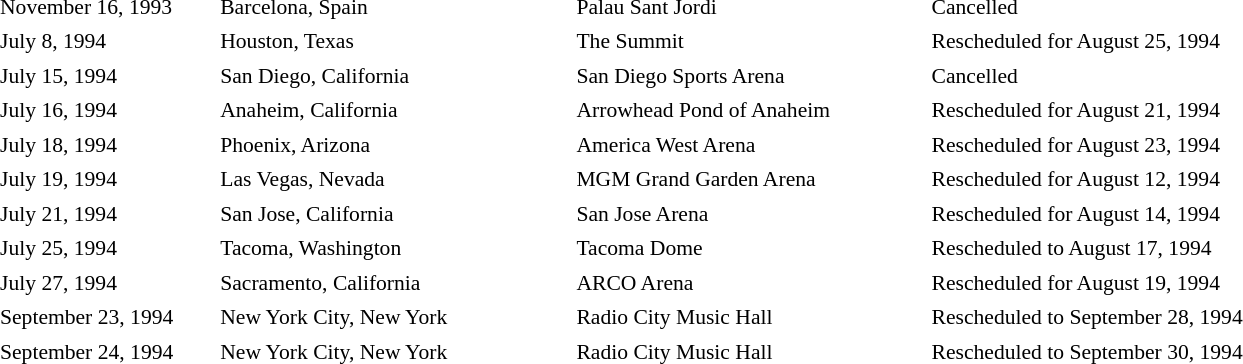<table cellpadding="2" style="border: 0px solid darkgray; font-size:90%">
<tr>
<th width="150"></th>
<th width="250"></th>
<th width="250"></th>
<th width="700"></th>
</tr>
<tr border="0">
<td>November 16, 1993</td>
<td>Barcelona, Spain</td>
<td>Palau Sant Jordi</td>
<td>Cancelled</td>
</tr>
<tr>
<td>July 8, 1994</td>
<td>Houston, Texas</td>
<td>The Summit</td>
<td>Rescheduled for August 25, 1994</td>
</tr>
<tr>
<td>July 15, 1994</td>
<td>San Diego, California</td>
<td>San Diego Sports Arena</td>
<td>Cancelled</td>
</tr>
<tr>
<td>July 16, 1994</td>
<td>Anaheim, California</td>
<td>Arrowhead Pond of Anaheim</td>
<td>Rescheduled for August 21, 1994</td>
</tr>
<tr>
<td>July 18, 1994</td>
<td>Phoenix, Arizona</td>
<td>America West Arena</td>
<td>Rescheduled for August 23, 1994</td>
</tr>
<tr>
<td>July 19, 1994</td>
<td>Las Vegas, Nevada</td>
<td>MGM Grand Garden Arena</td>
<td>Rescheduled for August 12, 1994</td>
</tr>
<tr>
<td>July 21, 1994</td>
<td>San Jose, California</td>
<td>San Jose Arena</td>
<td>Rescheduled for August 14, 1994</td>
</tr>
<tr>
<td>July 25, 1994</td>
<td>Tacoma, Washington</td>
<td>Tacoma Dome</td>
<td>Rescheduled to August 17, 1994</td>
</tr>
<tr>
<td>July 27, 1994</td>
<td>Sacramento, California</td>
<td>ARCO Arena</td>
<td>Rescheduled for August 19, 1994</td>
</tr>
<tr>
<td>September 23, 1994</td>
<td>New York City, New York</td>
<td>Radio City Music Hall</td>
<td>Rescheduled to September 28, 1994</td>
</tr>
<tr>
<td>September 24, 1994</td>
<td>New York City, New York</td>
<td>Radio City Music Hall</td>
<td>Rescheduled to September 30, 1994</td>
</tr>
<tr>
</tr>
</table>
